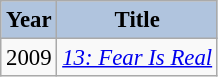<table class="wikitable" style="font-size:95%;">
<tr>
<th style="background:#B0C4DE;">Year</th>
<th style="background:#B0C4DE;">Title</th>
</tr>
<tr>
<td>2009</td>
<td><em><a href='#'>13: Fear Is Real</a></em></td>
</tr>
</table>
